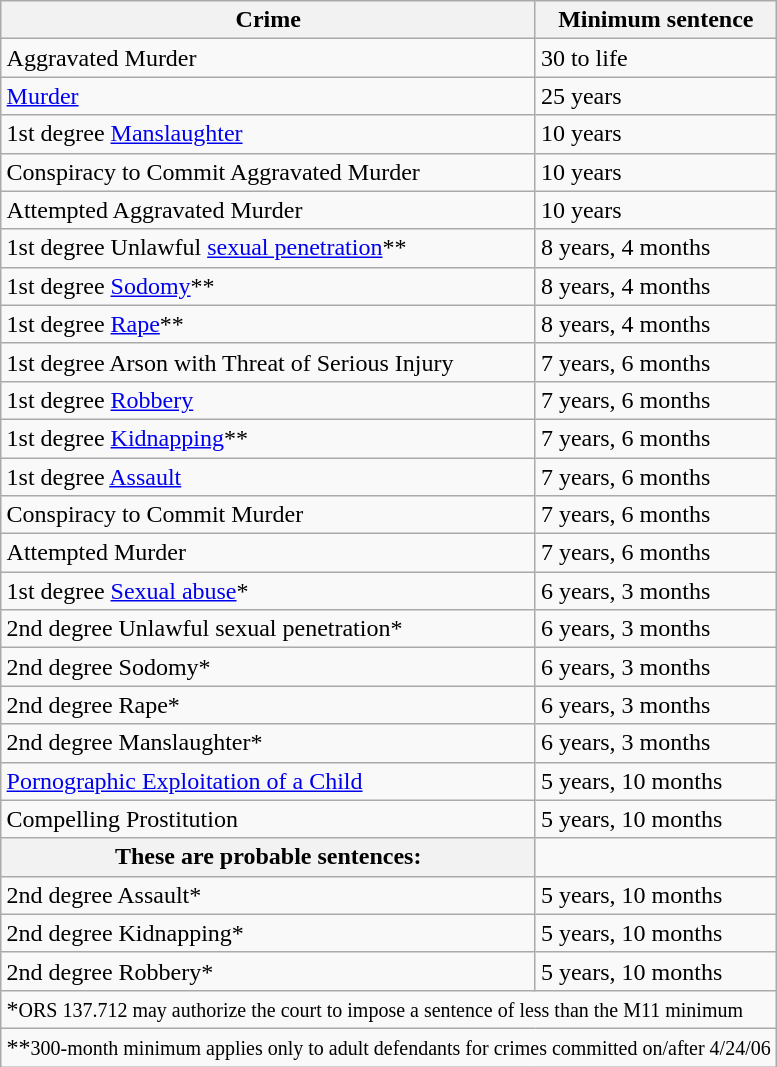<table class=wikitable style="margin:0px 0px 0px 50px;" align="right">
<tr>
<th>Crime</th>
<th>Minimum sentence</th>
</tr>
<tr>
<td>Aggravated Murder</td>
<td>30 to life</td>
</tr>
<tr>
<td><a href='#'>Murder</a></td>
<td>25 years</td>
</tr>
<tr>
<td>1st degree <a href='#'>Manslaughter</a></td>
<td>10 years</td>
</tr>
<tr>
<td>Conspiracy to Commit Aggravated Murder</td>
<td>10 years</td>
</tr>
<tr>
<td>Attempted Aggravated Murder</td>
<td>10 years</td>
</tr>
<tr>
<td>1st degree Unlawful <a href='#'>sexual penetration</a>**</td>
<td>8 years, 4 months</td>
</tr>
<tr>
<td>1st degree <a href='#'>Sodomy</a>**</td>
<td>8 years, 4 months</td>
</tr>
<tr>
<td>1st degree <a href='#'>Rape</a>**</td>
<td>8 years, 4 months</td>
</tr>
<tr>
<td>1st degree Arson with Threat of Serious Injury</td>
<td>7 years, 6 months</td>
</tr>
<tr>
<td>1st degree <a href='#'>Robbery</a></td>
<td>7 years, 6 months</td>
</tr>
<tr>
<td>1st degree <a href='#'>Kidnapping</a>**</td>
<td>7 years, 6 months</td>
</tr>
<tr>
<td>1st degree <a href='#'>Assault</a></td>
<td>7 years, 6 months</td>
</tr>
<tr>
<td>Conspiracy to Commit Murder</td>
<td>7 years, 6 months</td>
</tr>
<tr>
<td>Attempted Murder</td>
<td>7 years, 6 months</td>
</tr>
<tr>
<td>1st degree <a href='#'>Sexual abuse</a>*</td>
<td>6 years, 3 months</td>
</tr>
<tr>
<td>2nd degree Unlawful sexual penetration*</td>
<td>6 years, 3 months</td>
</tr>
<tr>
<td>2nd degree Sodomy*</td>
<td>6 years, 3 months</td>
</tr>
<tr>
<td>2nd degree Rape*</td>
<td>6 years, 3 months</td>
</tr>
<tr>
<td>2nd degree Manslaughter*</td>
<td>6 years, 3 months</td>
</tr>
<tr>
<td><a href='#'>Pornographic Exploitation of a Child</a></td>
<td>5 years, 10 months</td>
</tr>
<tr>
<td>Compelling Prostitution</td>
<td>5 years, 10 months</td>
</tr>
<tr>
<th>These are <strong>probable</strong> sentences:</th>
<td></td>
</tr>
<tr>
<td>2nd degree Assault*</td>
<td>5 years, 10 months</td>
</tr>
<tr>
<td>2nd degree Kidnapping*</td>
<td>5 years, 10 months</td>
</tr>
<tr>
<td>2nd degree Robbery*</td>
<td>5 years, 10 months</td>
</tr>
<tr>
<td colspan="2">*<small>ORS 137.712 may authorize the court to impose a sentence of less than the M11 minimum</small></td>
</tr>
<tr>
<td colspan="2">**<small>300-month minimum applies only to adult defendants for crimes committed on/after 4/24/06</small></td>
</tr>
</table>
